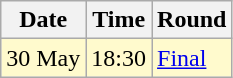<table class="wikitable">
<tr>
<th>Date</th>
<th>Time</th>
<th>Round</th>
</tr>
<tr style=background:lemonchiffon>
<td>30 May</td>
<td>18:30</td>
<td><a href='#'>Final</a></td>
</tr>
</table>
